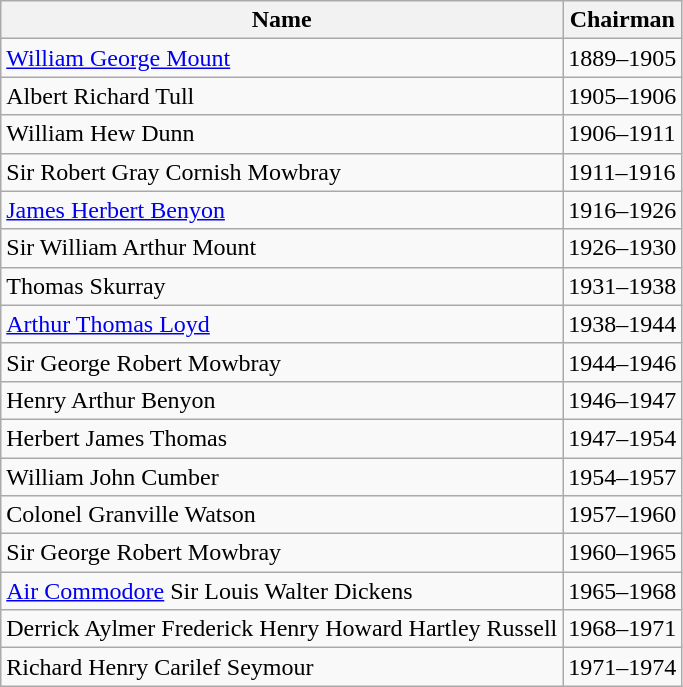<table class="wikitable">
<tr>
<th>Name</th>
<th>Chairman</th>
</tr>
<tr>
<td><a href='#'>William George Mount</a> </td>
<td>1889–1905</td>
</tr>
<tr>
<td>Albert Richard Tull</td>
<td>1905–1906</td>
</tr>
<tr>
<td>William Hew Dunn</td>
<td>1906–1911</td>
</tr>
<tr>
<td>Sir Robert Gray Cornish Mowbray</td>
<td>1911–1916</td>
</tr>
<tr>
<td><a href='#'>James Herbert Benyon</a></td>
<td>1916–1926</td>
</tr>
<tr>
<td>Sir William Arthur Mount</td>
<td>1926–1930</td>
</tr>
<tr>
<td>Thomas Skurray</td>
<td>1931–1938</td>
</tr>
<tr>
<td><a href='#'>Arthur Thomas Loyd</a></td>
<td>1938–1944</td>
</tr>
<tr>
<td>Sir George Robert Mowbray </td>
<td>1944–1946</td>
</tr>
<tr>
<td>Henry Arthur Benyon</td>
<td>1946–1947</td>
</tr>
<tr>
<td>Herbert James Thomas</td>
<td>1947–1954</td>
</tr>
<tr>
<td>William John Cumber</td>
<td>1954–1957</td>
</tr>
<tr>
<td>Colonel Granville Watson</td>
<td>1957–1960</td>
</tr>
<tr>
<td>Sir George Robert Mowbray </td>
<td>1960–1965</td>
</tr>
<tr>
<td><a href='#'>Air Commodore</a> Sir Louis Walter Dickens </td>
<td>1965–1968</td>
</tr>
<tr>
<td>Derrick Aylmer Frederick Henry Howard Hartley Russell</td>
<td>1968–1971</td>
</tr>
<tr>
<td>Richard Henry Carilef Seymour</td>
<td>1971–1974</td>
</tr>
</table>
